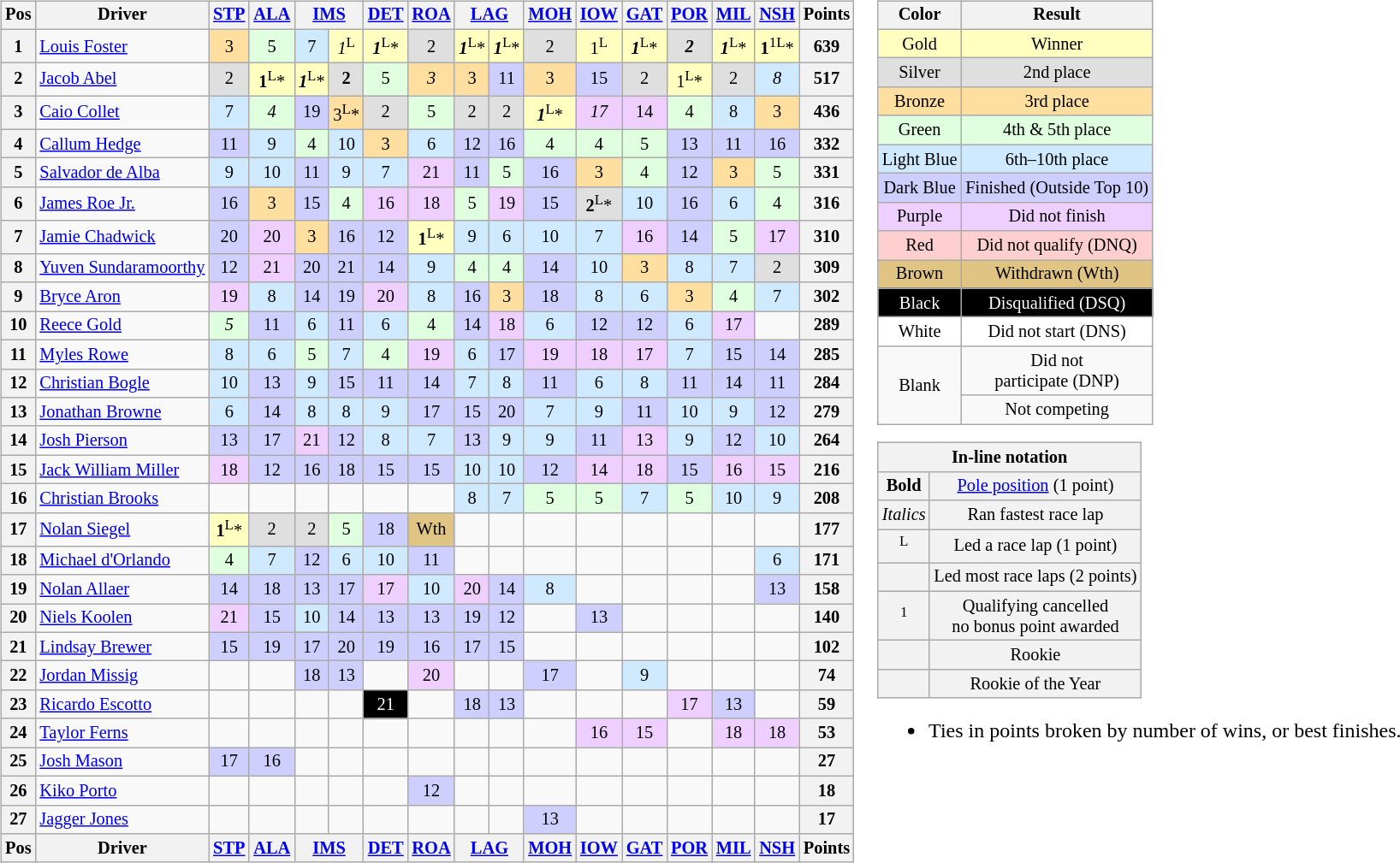<table>
<tr>
<td valign="top"><br><table class="wikitable" style="font-size:85%; text-align:center">
<tr>
<th>Pos</th>
<th>Driver</th>
<th><a href='#'>STP</a></th>
<th><a href='#'>ALA</a></th>
<th colspan="2"><a href='#'>IMS</a></th>
<th><a href='#'>DET</a></th>
<th><a href='#'>ROA</a></th>
<th colspan="2"><a href='#'>LAG</a></th>
<th><a href='#'>MOH</a></th>
<th><a href='#'>IOW</a></th>
<th><a href='#'>GAT</a></th>
<th><a href='#'>POR</a></th>
<th><a href='#'>MIL</a></th>
<th><a href='#'>NSH</a></th>
<th>Points</th>
</tr>
<tr>
<th>1</th>
<td align="left"> <a href='#'>Louis Foster</a></td>
<td style="background:#FFDF9F;">3</td>
<td style="background:#DFFFDF;">5</td>
<td style="background:#CFEAFF;">7</td>
<td style="background:#FFFFBF;"><em>1</em><sup>L</sup></td>
<td style="background:#FFFFBF;"><strong><em>1</em></strong><sup>L</sup>*</td>
<td style="background:#DFDFDF;">2</td>
<td style="background:#FFFFBF;"><strong><em>1</em></strong><sup>L</sup>*</td>
<td style="background:#FFFFBF;"><strong><em>1</em></strong><sup>L</sup>*</td>
<td style="background:#DFDFDF;">2</td>
<td style="background:#FFFFBF;">1<sup>L</sup></td>
<td style="background:#FFFFBF;"><strong><em>1</em></strong><sup>L</sup>*</td>
<td style="background:#DFDFDF;"><strong><em>2</em></strong></td>
<td style="background:#FFFFBF;"><strong><em>1</em></strong><sup>L</sup>*</td>
<td style="background:#FFFFBF;"><strong>1</strong><sup>1L</sup>*</td>
<th>639</th>
</tr>
<tr>
<th>2</th>
<td align="left"> <a href='#'>Jacob Abel</a></td>
<td style="background:#DFDFDF;">2</td>
<td style="background:#FFFFBF;"><strong>1</strong><sup>L</sup>*</td>
<td style="background:#FFFFBF;"><strong><em>1</em></strong><sup>L</sup>*</td>
<td style="background:#DFDFDF;"><strong>2</strong></td>
<td style="background:#DFFFDF;">5</td>
<td style="background:#FFDF9F;"><em>3</em></td>
<td style="background:#FFDF9F;">3</td>
<td style="background:#CFCFFF;">11</td>
<td style="background:#FFDF9F;">3</td>
<td style="background:#CFCFFF;">15</td>
<td style="background:#DFDFDF;">2</td>
<td style="background:#FFFFBF;">1<sup>L</sup>*</td>
<td style="background:#DFDFDF;">2</td>
<td style="background:#CFEAFF;"><em>8</em></td>
<th>517</th>
</tr>
<tr>
<th>3</th>
<td align="left"> <a href='#'>Caio Collet</a> </td>
<td style="background:#CFEAFF;">7</td>
<td style="background:#DFFFDF;"><em>4</em></td>
<td style="background:#CFCFFF;">19</td>
<td style="background:#FFDF9F;">3<sup>L</sup>*</td>
<td style="background:#DFDFDF;">2</td>
<td style="background:#DFFFDF;">5</td>
<td style="background:#DFDFDF;">2</td>
<td style="background:#DFDFDF;">2</td>
<td style="background:#FFFFBF;"><strong><em>1</em></strong><sup>L</sup>*</td>
<td style="background:#EFCFFF;"><em>17</em></td>
<td style="background:#EFCFFF;">14</td>
<td style="background:#DFFFDF;">4</td>
<td style="background:#CFEAFF;">8</td>
<td style="background:#FFDF9F;">3</td>
<th>436</th>
</tr>
<tr>
<th>4</th>
<td align="left"> <a href='#'>Callum Hedge</a> </td>
<td style="background:#CFCFFF;">11</td>
<td style="background:#CFEAFF;">9</td>
<td style="background:#DFFFDF;">4</td>
<td style="background:#CFEAFF;">10</td>
<td style="background:#FFDF9F;">3</td>
<td style="background:#CFEAFF;">6</td>
<td style="background:#CFCFFF;">12</td>
<td style="background:#CFCFFF;">16</td>
<td style="background:#DFFFDF;">4</td>
<td style="background:#DFFFDF;">4</td>
<td style="background:#DFFFDF;">5</td>
<td style="background:#CFCFFF;">13</td>
<td style="background:#CFCFFF;">11</td>
<td style="background:#CFCFFF;">16</td>
<th>332</th>
</tr>
<tr>
<th>5</th>
<td align="left"> <a href='#'>Salvador de Alba</a> </td>
<td style="background:#CFEAFF;">9</td>
<td style="background:#CFEAFF;">10</td>
<td style="background:#CFCFFF;">11</td>
<td style="background:#CFEAFF;">9</td>
<td style="background:#CFEAFF;">7</td>
<td style="background:#EFCFFF;">21</td>
<td style="background:#CFCFFF;">11</td>
<td style="background:#DFFFDF;">5</td>
<td style="background:#CFCFFF;">16</td>
<td style="background:#FFDF9F;">3</td>
<td style="background:#DFFFDF;">4</td>
<td style="background:#CFCFFF;">12</td>
<td style="background:#FFDF9F;">3</td>
<td style="background:#DFFFDF;">5</td>
<th>331</th>
</tr>
<tr>
<th>6</th>
<td align="left"> <a href='#'>James Roe Jr.</a></td>
<td style="background:#CFCFFF;">16</td>
<td style="background:#FFDF9F;">3</td>
<td style="background:#CFCFFF;">15</td>
<td style="background:#DFFFDF;">4</td>
<td style="background:#EFCFFF;">16</td>
<td style="background:#EFCFFF;">18</td>
<td style="background:#DFFFDF;">5</td>
<td style="background:#EFCFFF;">19</td>
<td style="background:#CFCFFF;">15</td>
<td style="background:#DFDFDF;"><strong>2</strong><sup>L</sup>*</td>
<td style="background:#CFEAFF;">10</td>
<td style="background:#CFCFFF;">16</td>
<td style="background:#CFEAFF;">6</td>
<td style="background:#DFFFDF;">4</td>
<th>316</th>
</tr>
<tr>
<th>7</th>
<td align="left"> <a href='#'>Jamie Chadwick</a></td>
<td style="background:#CFCFFF;">20</td>
<td style="background:#EFCFFF;">20</td>
<td style="background:#FFDF9F;">3</td>
<td style="background:#CFCFFF;">16</td>
<td style="background:#CFCFFF;">12</td>
<td style="background:#FFFFBF;"><strong>1</strong><sup>L</sup>*</td>
<td style="background:#CFEAFF;">9</td>
<td style="background:#CFEAFF;">6</td>
<td style="background:#CFEAFF;">10</td>
<td style="background:#CFEAFF;">7</td>
<td style="background:#EFCFFF;">16</td>
<td style="background:#CFCFFF;">14</td>
<td style="background:#DFFFDF;">5</td>
<td style="background:#EFCFFF;">17</td>
<th>310</th>
</tr>
<tr>
<th>8</th>
<td align="left" nowrap=""> <a href='#'>Yuven Sundaramoorthy</a> </td>
<td style="background:#CFCFFF;">12</td>
<td style="background:#EFCFFF;">21</td>
<td style="background:#CFCFFF;">20</td>
<td style="background:#CFCFFF;">21</td>
<td style="background:#CFCFFF;">14</td>
<td style="background:#CFEAFF;">9</td>
<td style="background:#DFFFDF;">4</td>
<td style="background:#DFFFDF;">4</td>
<td style="background:#CFCFFF;">14</td>
<td style="background:#CFEAFF;">10</td>
<td style="background:#FFDF9F;">3</td>
<td style="background:#CFEAFF;">8</td>
<td style="background:#CFEAFF;">7</td>
<td style="background:#DFDFDF;">2</td>
<th>309</th>
</tr>
<tr>
<th>9</th>
<td align="left"> <a href='#'>Bryce Aron</a> </td>
<td style="background:#EFCFFF;">19</td>
<td style="background:#CFEAFF;">8</td>
<td style="background:#CFCFFF;">14</td>
<td style="background:#CFCFFF;">19</td>
<td style="background:#EFCFFF;">20</td>
<td style="background:#CFEAFF;">8</td>
<td style="background:#CFCFFF;">16</td>
<td style="background:#FFDF9F;">3</td>
<td style="background:#CFCFFF;">18</td>
<td style="background:#CFEAFF;">8</td>
<td style="background:#CFEAFF;">6</td>
<td style="background:#FFDF9F;">3</td>
<td style="background:#DFFFDF;">4</td>
<td style="background:#CFEAFF;">7</td>
<th>302</th>
</tr>
<tr>
<th>10</th>
<td align="left"> <a href='#'>Reece Gold</a></td>
<td style="background:#DFFFDF;"><em>5</em></td>
<td style="background:#CFCFFF;">11</td>
<td style="background:#CFEAFF;">6</td>
<td style="background:#CFCFFF;">11</td>
<td style="background:#CFEAFF;">6</td>
<td style="background:#DFFFDF;">4</td>
<td style="background:#CFCFFF;">14</td>
<td style="background:#EFCFFF;">18</td>
<td style="background:#CFEAFF;">6</td>
<td style="background:#CFCFFF;">12</td>
<td style="background:#CFCFFF;">12</td>
<td style="background:#CFEAFF;">6</td>
<td style="background:#EFCFFF;">17</td>
<td></td>
<th>289</th>
</tr>
<tr>
<th>11</th>
<td align="left"> <a href='#'>Myles Rowe</a> </td>
<td style="background:#CFEAFF;">8</td>
<td style="background:#CFEAFF;">6</td>
<td style="background:#DFFFDF;">5</td>
<td style="background:#CFEAFF;">7</td>
<td style="background:#DFFFDF;">4</td>
<td style="background:#EFCFFF;">19</td>
<td style="background:#CFEAFF;">6</td>
<td style="background:#CFCFFF;">17</td>
<td style="background:#EFCFFF;">19</td>
<td style="background:#EFCFFF;">18</td>
<td style="background:#EFCFFF;">17</td>
<td style="background:#CFEAFF;">7</td>
<td style="background:#CFCFFF;">15</td>
<td style="background:#CFCFFF;">14</td>
<th>285</th>
</tr>
<tr>
<th>12</th>
<td align="left"> <a href='#'>Christian Bogle</a></td>
<td style="background:#CFEAFF;">10</td>
<td style="background:#CFCFFF;">13</td>
<td style="background:#CFEAFF;">9</td>
<td style="background:#CFCFFF;">15</td>
<td style="background:#CFCFFF;">11</td>
<td style="background:#CFCFFF;">14</td>
<td style="background:#CFEAFF;">7</td>
<td style="background:#CFEAFF;">8</td>
<td style="background:#CFCFFF;">11</td>
<td style="background:#CFEAFF;">6</td>
<td style="background:#CFEAFF;">8</td>
<td style="background:#CFCFFF;">11</td>
<td style="background:#CFCFFF;">14</td>
<td style="background:#CFCFFF;">11</td>
<th>284</th>
</tr>
<tr>
<th>13</th>
<td align="left"> <a href='#'>Jonathan Browne</a> </td>
<td style="background:#CFEAFF;">6</td>
<td style="background:#CFCFFF;">14</td>
<td style="background:#CFEAFF;">8</td>
<td style="background:#CFEAFF;">8</td>
<td style="background:#CFEAFF;">9</td>
<td style="background:#CFCFFF;">17</td>
<td style="background:#CFCFFF;">15</td>
<td style="background:#CFCFFF;">20</td>
<td style="background:#CFEAFF;">7</td>
<td style="background:#CFEAFF;">9</td>
<td style="background:#CFCFFF;">11</td>
<td style="background:#CFEAFF;">10</td>
<td style="background:#CFEAFF;">9</td>
<td style="background:#CFCFFF;">12</td>
<th>279</th>
</tr>
<tr>
<th>14</th>
<td align="left"> <a href='#'>Josh Pierson</a></td>
<td style="background:#CFCFFF;">13</td>
<td style="background:#CFCFFF;">17</td>
<td style="background:#EFCFFF;">21</td>
<td style="background:#CFCFFF;">12</td>
<td style="background:#CFEAFF;">8</td>
<td style="background:#CFEAFF;">7</td>
<td style="background:#CFCFFF;">13</td>
<td style="background:#CFEAFF;">9</td>
<td style="background:#CFEAFF;">9</td>
<td style="background:#CFCFFF;">11</td>
<td style="background:#EFCFFF;">13</td>
<td style="background:#CFEAFF;">9</td>
<td style="background:#CFCFFF;">12</td>
<td style="background:#CFEAFF;">10</td>
<th>264</th>
</tr>
<tr>
<th>15</th>
<td align="left"> <a href='#'>Jack William Miller</a> </td>
<td style="background:#EFCFFF;">18</td>
<td style="background:#CFCFFF;">12</td>
<td style="background:#CFCFFF;">16</td>
<td style="background:#CFCFFF;">18</td>
<td style="background:#CFCFFF;">15</td>
<td style="background:#CFCFFF;">15</td>
<td style="background:#CFEAFF;">10</td>
<td style="background:#CFEAFF;">10</td>
<td style="background:#CFCFFF;">12</td>
<td style="background:#EFCFFF;">14</td>
<td style="background:#EFCFFF;">18</td>
<td style="background:#CFCFFF;">15</td>
<td style="background:#EFCFFF;">16</td>
<td style="background:#EFCFFF;">15</td>
<th>216</th>
</tr>
<tr>
<th>16</th>
<td align="left"> <a href='#'>Christian Brooks</a> </td>
<td></td>
<td></td>
<td></td>
<td></td>
<td></td>
<td></td>
<td style="background:#CFEAFF;">8</td>
<td style="background:#CFEAFF;">7</td>
<td style="background:#DFFFDF;">5</td>
<td style="background:#DFFFDF;">5</td>
<td style="background:#CFEAFF;">7</td>
<td style="background:#DFFFDF;">5</td>
<td style="background:#CFEAFF;">10</td>
<td style="background:#CFEAFF;">9</td>
<th>208</th>
</tr>
<tr>
<th>17</th>
<td align="left"> <a href='#'>Nolan Siegel</a></td>
<td style="background:#FFFFBF;"><strong>1</strong><sup>L</sup>*</td>
<td style="background:#DFDFDF;">2</td>
<td style="background:#DFDFDF;">2</td>
<td style="background:#DFFFDF;">5</td>
<td style="background:#CFCFFF;">18</td>
<td style="background:#DFC484;">Wth</td>
<td></td>
<td></td>
<td></td>
<td></td>
<td></td>
<td></td>
<td></td>
<td></td>
<th>177</th>
</tr>
<tr>
<th>18</th>
<td align="left"> <a href='#'>Michael d'Orlando</a> </td>
<td style="background:#DFFFDF;">4</td>
<td style="background:#CFEAFF;">7</td>
<td style="background:#CFCFFF;">12</td>
<td style="background:#CFEAFF;">6</td>
<td style="background:#CFEAFF;">10</td>
<td style="background:#CFCFFF;">11</td>
<td></td>
<td></td>
<td></td>
<td></td>
<td></td>
<td></td>
<td></td>
<td style="background:#CFEAFF;">6</td>
<th>171</th>
</tr>
<tr>
<th>19</th>
<td align="left"> <a href='#'>Nolan Allaer</a> </td>
<td style="background:#CFCFFF;">14</td>
<td style="background:#CFCFFF;">18</td>
<td style="background:#CFCFFF;">13</td>
<td style="background:#CFCFFF;">17</td>
<td style="background:#EFCFFF;">17</td>
<td style="background:#CFEAFF;">10</td>
<td style="background:#EFCFFF;">20</td>
<td style="background:#CFCFFF;">14</td>
<td style="background:#CFEAFF;">8</td>
<td></td>
<td></td>
<td></td>
<td></td>
<td style="background:#CFCFFF;">13</td>
<th>158</th>
</tr>
<tr>
<th>20</th>
<td align="left"> <a href='#'>Niels Koolen</a> </td>
<td style="background:#EFCFFF;">21</td>
<td style="background:#CFCFFF;">15</td>
<td style="background:#CFEAFF;">10</td>
<td style="background:#CFCFFF;">14</td>
<td style="background:#CFCFFF;">13</td>
<td style="background:#CFCFFF;">13</td>
<td style="background:#CFCFFF;">19</td>
<td style="background:#CFCFFF;">12</td>
<td></td>
<td style="background:#CFCFFF;">13</td>
<td></td>
<td></td>
<td></td>
<td></td>
<th>140</th>
</tr>
<tr>
<th>21</th>
<td align="left"> <a href='#'>Lindsay Brewer</a> </td>
<td style="background:#CFCFFF;">15</td>
<td style="background:#CFCFFF;">19</td>
<td style="background:#CFCFFF;">17</td>
<td style="background:#CFCFFF;">20</td>
<td style="background:#CFCFFF;">19</td>
<td style="background:#CFCFFF;">16</td>
<td style="background:#CFCFFF;">17</td>
<td style="background:#CFCFFF;">15</td>
<td></td>
<td></td>
<td></td>
<td></td>
<td></td>
<td></td>
<th>102</th>
</tr>
<tr>
<th>22</th>
<td align="left"> <a href='#'>Jordan Missig</a> </td>
<td></td>
<td></td>
<td style="background:#CFCFFF;">18</td>
<td style="background:#CFCFFF;">13</td>
<td></td>
<td style="background:#EFCFFF;">20</td>
<td></td>
<td></td>
<td style="background:#CFCFFF;">17</td>
<td></td>
<td style="background:#CFEAFF;">9</td>
<td></td>
<td></td>
<td></td>
<th>74</th>
</tr>
<tr>
<th>23</th>
<td align="left"> <a href='#'>Ricardo Escotto</a> </td>
<td></td>
<td></td>
<td></td>
<td></td>
<td style="background:#000000; color:white;">21</td>
<td></td>
<td style="background:#CFCFFF;">18</td>
<td style="background:#CFCFFF;">13</td>
<td></td>
<td></td>
<td></td>
<td style="background:#EFCFFF;">17</td>
<td style="background:#CFCFFF;">13</td>
<td></td>
<th>59</th>
</tr>
<tr>
<th>24</th>
<td align="left"> <a href='#'>Taylor Ferns</a> </td>
<td></td>
<td></td>
<td></td>
<td></td>
<td></td>
<td></td>
<td></td>
<td></td>
<td></td>
<td style="background:#EFCFFF;">16</td>
<td style="background:#EFCFFF;">15</td>
<td></td>
<td style="background:#EFCFFF;">18</td>
<td style="background:#EFCFFF;">18</td>
<th>53</th>
</tr>
<tr>
<th>25</th>
<td align="left"> <a href='#'>Josh Mason</a> </td>
<td style="background:#CFCFFF;">17</td>
<td style="background:#CFCFFF;">16</td>
<td></td>
<td></td>
<td></td>
<td></td>
<td></td>
<td></td>
<td></td>
<td></td>
<td></td>
<td></td>
<td></td>
<td></td>
<th>27</th>
</tr>
<tr>
<th>26</th>
<td align="left"> <a href='#'>Kiko Porto</a> </td>
<td></td>
<td></td>
<td></td>
<td></td>
<td></td>
<td style="background:#CFCFFF;">12</td>
<td></td>
<td></td>
<td></td>
<td></td>
<td></td>
<td></td>
<td></td>
<td></td>
<th>18</th>
</tr>
<tr>
<th>27</th>
<td align="left"> <a href='#'>Jagger Jones</a></td>
<td></td>
<td></td>
<td></td>
<td></td>
<td></td>
<td></td>
<td></td>
<td></td>
<td style="background:#CFCFFF;">13</td>
<td></td>
<td></td>
<td></td>
<td></td>
<td></td>
<th>17</th>
</tr>
<tr>
<th>Pos</th>
<th>Driver</th>
<th><a href='#'>STP</a></th>
<th><a href='#'>ALA</a></th>
<th colspan="2"><a href='#'>IMS</a></th>
<th><a href='#'>DET</a></th>
<th><a href='#'>ROA</a></th>
<th colspan="2"><a href='#'>LAG</a></th>
<th><a href='#'>MOH</a></th>
<th><a href='#'>IOW</a></th>
<th><a href='#'>GAT</a></th>
<th><a href='#'>POR</a></th>
<th><a href='#'>MIL</a></th>
<th><a href='#'>NSH</a></th>
<th>Points</th>
</tr>
</table>
</td>
<td valign="top"><br><table class="wikitable" style="margin-right:0; font-size:85%; text-align:center;">
<tr>
<th>Color</th>
<th>Result</th>
</tr>
<tr style="background:#FFFFBF;">
<td>Gold</td>
<td>Winner</td>
</tr>
<tr style="background:#DFDFDF;">
<td>Silver</td>
<td>2nd place</td>
</tr>
<tr style="background:#FFDF9F;">
<td>Bronze</td>
<td>3rd place</td>
</tr>
<tr style="background:#DFFFDF;">
<td>Green</td>
<td>4th & 5th place</td>
</tr>
<tr style="background:#CFEAFF;">
<td>Light Blue</td>
<td>6th–10th place</td>
</tr>
<tr style="background:#CFCFFF;">
<td>Dark Blue</td>
<td>Finished (Outside Top 10)</td>
</tr>
<tr style="background:#EFCFFF;">
<td>Purple</td>
<td>Did not finish</td>
</tr>
<tr style="background:#FFCFCF;">
<td>Red</td>
<td>Did not qualify (DNQ)</td>
</tr>
<tr style="background:#DFC484;">
<td>Brown</td>
<td>Withdrawn (Wth)</td>
</tr>
<tr style="background:#000000; color:white;">
<td>Black</td>
<td>Disqualified (DSQ)</td>
</tr>
<tr style="background:#FFFFFF;">
<td>White</td>
<td>Did not start (DNS)</td>
</tr>
<tr>
<td rowspan="2">Blank</td>
<td>Did not<br>participate (DNP)</td>
</tr>
<tr>
<td>Not competing</td>
</tr>
</table>
<table class="wikitable" style="margin-right:0; font-size:85%; text-align:center;">
<tr>
<td colspan="2" align="center" style="background:#F2F2F2;"><strong>In-line notation</strong></td>
</tr>
<tr>
<td align="center" style="background:#F2F2F2;"><strong>Bold</strong></td>
<td align="center" style="background:#F2F2F2;"><a href='#'>Pole position</a> (1 point)</td>
</tr>
<tr>
<td align="center" style="background:#F2F2F2;"><em>Italics</em></td>
<td align="center" style="background:#F2F2F2;">Ran fastest race lap</td>
</tr>
<tr>
<td align="center" style="background:#F2F2F2;"><sup>L</sup></td>
<td align="center" style="background:#F2F2F2;">Led a race lap (1 point)</td>
</tr>
<tr>
<td align="center" style="background:#F2F2F2;"></td>
<td align="center" style="background:#F2F2F2;">Led most race laps (2 points)</td>
</tr>
<tr>
<td align="center" style="background:#F2F2F2;"><sup>1</sup></td>
<td align="center" style="background:#F2F2F2;">Qualifying cancelled<br>no bonus point awarded</td>
</tr>
<tr>
<td align="center" style="background:#F2F2F2;"></td>
<td align="center" style="background:#F2F2F2;">Rookie</td>
</tr>
<tr>
<td align="center" style="background:#F2F2F2;"></td>
<td align="center" style="background:#F2F2F2;">Rookie of the Year</td>
</tr>
</table>
<ul><li>Ties in points broken by number of wins, or best finishes.</li></ul></td>
</tr>
</table>
